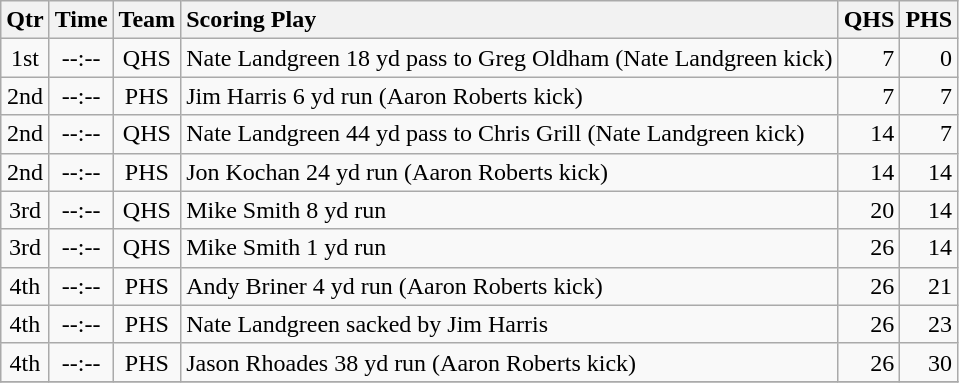<table class="wikitable">
<tr>
<th style="text-align: center;">Qtr</th>
<th style="text-align: center;">Time</th>
<th style="text-align: center;">Team</th>
<th style="text-align: left;">Scoring Play</th>
<th style="text-align: right;">QHS</th>
<th style="text-align: right;">PHS</th>
</tr>
<tr>
<td style="text-align: center;">1st</td>
<td style="text-align: center;">--:--</td>
<td style="text-align: center;">QHS</td>
<td style="text-align: left;">Nate Landgreen 18 yd pass to Greg Oldham (Nate Landgreen kick)</td>
<td style="text-align: right;">7</td>
<td style="text-align: right;">0</td>
</tr>
<tr>
<td style="text-align: center;">2nd</td>
<td style="text-align: center;">--:--</td>
<td style="text-align: center;">PHS</td>
<td style="text-align: left;">Jim Harris 6 yd run (Aaron Roberts kick)</td>
<td style="text-align: right;">7</td>
<td style="text-align: right;">7</td>
</tr>
<tr>
<td style="text-align: center;">2nd</td>
<td style="text-align: center;">--:--</td>
<td style="text-align: center;">QHS</td>
<td style="text-align: left;">Nate Landgreen 44 yd pass to Chris Grill (Nate Landgreen kick)</td>
<td style="text-align: right;">14</td>
<td style="text-align: right;">7</td>
</tr>
<tr>
<td style="text-align: center;">2nd</td>
<td style="text-align: center;">--:--</td>
<td style="text-align: center;">PHS</td>
<td style="text-align: left;">Jon Kochan 24 yd run (Aaron Roberts kick)</td>
<td style="text-align: right;">14</td>
<td style="text-align: right;">14</td>
</tr>
<tr>
<td style="text-align: center;">3rd</td>
<td style="text-align: center;">--:--</td>
<td style="text-align: center;">QHS</td>
<td style="text-align: left;">Mike Smith 8 yd run</td>
<td style="text-align: right;">20</td>
<td style="text-align: right;">14</td>
</tr>
<tr>
<td style="text-align: center;">3rd</td>
<td style="text-align: center;">--:--</td>
<td style="text-align: center;">QHS</td>
<td style="text-align: left;">Mike Smith 1 yd run</td>
<td style="text-align: right;">26</td>
<td style="text-align: right;">14</td>
</tr>
<tr>
<td style="text-align: center;">4th</td>
<td style="text-align: center;">--:--</td>
<td style="text-align: center;">PHS</td>
<td style="text-align: left;">Andy Briner 4 yd run (Aaron Roberts kick)</td>
<td style="text-align: right;">26</td>
<td style="text-align: right;">21</td>
</tr>
<tr>
<td style="text-align: center;">4th</td>
<td style="text-align: center;">--:--</td>
<td style="text-align: center;">PHS</td>
<td style="text-align: left;">Nate Landgreen sacked by Jim Harris</td>
<td style="text-align: right;">26</td>
<td style="text-align: right;">23</td>
</tr>
<tr>
<td style="text-align: center;">4th</td>
<td style="text-align: center;">--:--</td>
<td style="text-align: center;">PHS</td>
<td style="text-align: left;">Jason Rhoades 38 yd run (Aaron Roberts kick)</td>
<td style="text-align: right;">26</td>
<td style="text-align: right;">30</td>
</tr>
<tr>
</tr>
</table>
